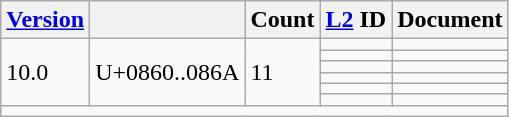<table class="wikitable sticky-header">
<tr>
<th><a href='#'>Version</a></th>
<th></th>
<th>Count</th>
<th><a href='#'>L2</a> ID</th>
<th>Document</th>
</tr>
<tr>
<td rowspan="6">10.0</td>
<td rowspan="6">U+0860..086A</td>
<td rowspan="6">11</td>
<td></td>
<td></td>
</tr>
<tr>
<td></td>
<td></td>
</tr>
<tr>
<td></td>
<td></td>
</tr>
<tr>
<td></td>
<td></td>
</tr>
<tr>
<td></td>
<td></td>
</tr>
<tr>
<td></td>
<td></td>
</tr>
<tr class="sortbottom">
<td colspan="5"></td>
</tr>
</table>
